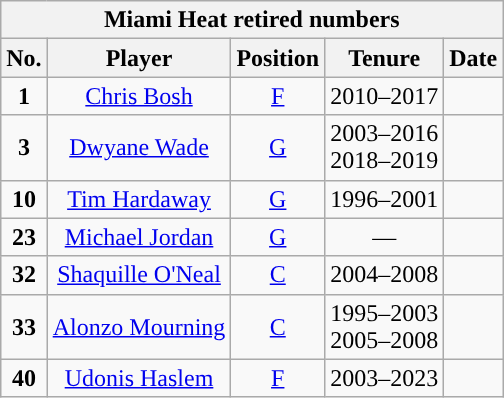<table class="wikitable sortable" style="text-align:center;">
<tr>
<th colspan="5">Miami Heat retired numbers</th>
</tr>
<tr>
<th>No.</th>
<th>Player</th>
<th>Position</th>
<th>Tenure</th>
<th>Date</th>
</tr>
<tr>
<td><strong>1</strong></td>
<td><a href='#'>Chris Bosh</a></td>
<td><a href='#'>F</a></td>
<td>2010–2017</td>
<td></td>
</tr>
<tr>
<td><strong>3</strong></td>
<td><a href='#'>Dwyane Wade</a></td>
<td><a href='#'>G</a></td>
<td>2003–2016<br>2018–2019</td>
<td></td>
</tr>
<tr>
<td><strong>10</strong></td>
<td><a href='#'>Tim Hardaway</a></td>
<td><a href='#'>G</a></td>
<td>1996–2001</td>
<td></td>
</tr>
<tr>
<td><strong>23</strong></td>
<td><a href='#'>Michael Jordan</a></td>
<td><a href='#'>G</a></td>
<td>—</td>
<td></td>
</tr>
<tr>
<td><strong>32</strong></td>
<td><a href='#'>Shaquille O'Neal</a></td>
<td><a href='#'>C</a></td>
<td>2004–2008</td>
<td></td>
</tr>
<tr>
<td><strong>33</strong></td>
<td><a href='#'>Alonzo Mourning</a></td>
<td><a href='#'>C</a></td>
<td>1995–2003<br>2005–2008</td>
<td></td>
</tr>
<tr>
<td><strong>40</strong></td>
<td><a href='#'>Udonis Haslem</a></td>
<td><a href='#'>F</a></td>
<td>2003–2023</td>
<td></td>
</tr>
</table>
